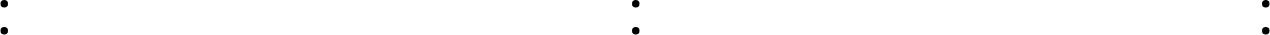<table width="100%">
<tr>
<td><br><ul><li></li><li></li></ul></td>
<td><br><ul><li></li><li></li></ul></td>
<td><br><ul><li></li><li></li></ul></td>
</tr>
</table>
